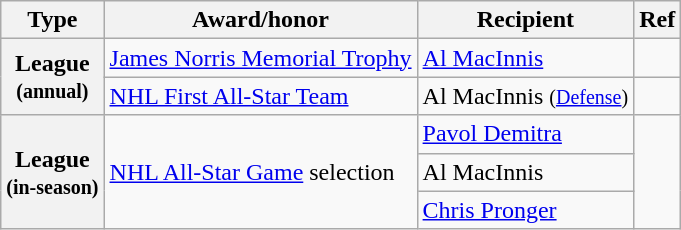<table class="wikitable">
<tr>
<th scope="col">Type</th>
<th scope="col">Award/honor</th>
<th scope="col">Recipient</th>
<th scope="col">Ref</th>
</tr>
<tr>
<th scope="row" rowspan="2">League<br><small>(annual)</small></th>
<td><a href='#'>James Norris Memorial Trophy</a></td>
<td><a href='#'>Al MacInnis</a></td>
<td></td>
</tr>
<tr>
<td><a href='#'>NHL First All-Star Team</a></td>
<td>Al MacInnis <small>(<a href='#'>Defense</a>)</small></td>
<td></td>
</tr>
<tr>
<th scope="row" rowspan="3">League<br><small>(in-season)</small></th>
<td rowspan="3"><a href='#'>NHL All-Star Game</a> selection</td>
<td><a href='#'>Pavol Demitra</a></td>
<td rowspan="3"></td>
</tr>
<tr>
<td>Al MacInnis</td>
</tr>
<tr>
<td><a href='#'>Chris Pronger</a></td>
</tr>
</table>
